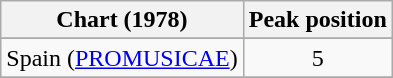<table class="wikitable" border="1">
<tr>
<th>Chart (1978)</th>
<th>Peak position</th>
</tr>
<tr>
</tr>
<tr>
</tr>
<tr>
</tr>
<tr>
</tr>
<tr>
<td>Spain (<a href='#'>PROMUSICAE</a>)</td>
<td align="center">5</td>
</tr>
<tr>
</tr>
<tr>
</tr>
</table>
